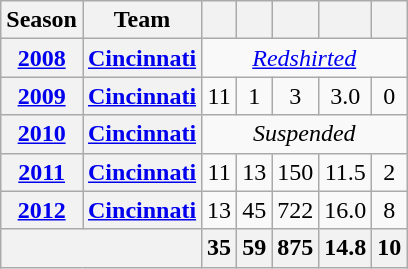<table class="wikitable " style="text-align:center;">
<tr>
<th>Season</th>
<th>Team</th>
<th></th>
<th></th>
<th></th>
<th></th>
<th></th>
</tr>
<tr>
<th><a href='#'>2008</a></th>
<th><a href='#'>Cincinnati</a></th>
<td colspan="5"><em><a href='#'>Redshirted</a></em></td>
</tr>
<tr>
<th><a href='#'>2009</a></th>
<th><a href='#'>Cincinnati</a></th>
<td>11</td>
<td>1</td>
<td>3</td>
<td>3.0</td>
<td>0</td>
</tr>
<tr>
<th><a href='#'>2010</a></th>
<th><a href='#'>Cincinnati</a></th>
<td colspan="5"><em>Suspended</em></td>
</tr>
<tr>
<th><a href='#'>2011</a></th>
<th><a href='#'>Cincinnati</a></th>
<td>11</td>
<td>13</td>
<td>150</td>
<td>11.5</td>
<td>2</td>
</tr>
<tr>
<th><a href='#'>2012</a></th>
<th><a href='#'>Cincinnati</a></th>
<td>13</td>
<td>45</td>
<td>722</td>
<td>16.0</td>
<td>8</td>
</tr>
<tr>
<th colspan="2"></th>
<th>35</th>
<th>59</th>
<th>875</th>
<th>14.8</th>
<th>10</th>
</tr>
</table>
